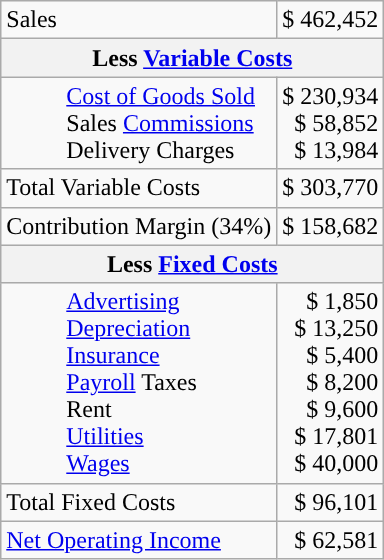<table class="wikitable">
<tr>
<td>Sales</td>
<td align="right">$ 462,452</td>
</tr>
<tr>
<th colspan="2">Less <a href='#'>Variable Costs</a></th>
</tr>
<tr>
<td><dd><a href='#'>Cost of Goods Sold</a><br>Sales <a href='#'>Commissions</a><br>Delivery Charges</dd></td>
<td align="right">$ 230,934 <br>$ 58,852 <br> $ 13,984</td>
</tr>
<tr>
<td>Total Variable Costs</td>
<td align="right">$ 303,770</td>
</tr>
<tr>
<td>Contribution Margin (34%)</td>
<td align="right">$ 158,682</td>
</tr>
<tr>
<th colspan="2">Less <a href='#'>Fixed Costs</a></th>
</tr>
<tr>
<td><dd><a href='#'>Advertising</a><br><a href='#'>Depreciation</a><br><a href='#'>Insurance</a><br><a href='#'>Payroll</a> Taxes<br>Rent<br><a href='#'>Utilities</a><br><a href='#'>Wages</a></dd></td>
<td align="right">$ 1,850<br>$ 13,250<br>$ 5,400<br>$ 8,200<br>$ 9,600<br>$ 17,801<br>$ 40,000<br></td>
</tr>
<tr>
<td>Total Fixed Costs</td>
<td align="right">$ 96,101</td>
</tr>
<tr>
<td><a href='#'>Net Operating Income</a></td>
<td align="right">$ 62,581</td>
</tr>
</table>
